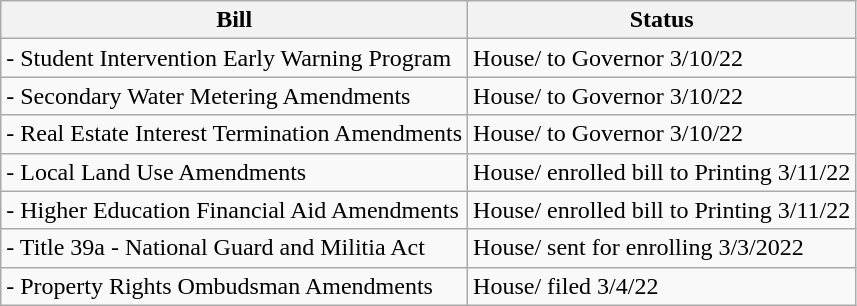<table class="wikitable">
<tr>
<th>Bill</th>
<th>Status</th>
</tr>
<tr>
<td>- Student Intervention Early Warning Program</td>
<td>House/ to Governor 3/10/22</td>
</tr>
<tr>
<td>- Secondary Water Metering Amendments</td>
<td>House/ to Governor 3/10/22</td>
</tr>
<tr>
<td>- Real Estate Interest Termination Amendments</td>
<td>House/ to Governor 3/10/22</td>
</tr>
<tr>
<td>- Local Land Use Amendments</td>
<td>House/ enrolled bill to Printing 3/11/22</td>
</tr>
<tr>
<td>- Higher Education Financial Aid Amendments</td>
<td>House/ enrolled bill to Printing 3/11/22</td>
</tr>
<tr>
<td>- Title 39a - National Guard and Militia Act</td>
<td>House/ sent for enrolling 3/3/2022</td>
</tr>
<tr>
<td>- Property Rights Ombudsman Amendments</td>
<td>House/ filed 3/4/22</td>
</tr>
</table>
